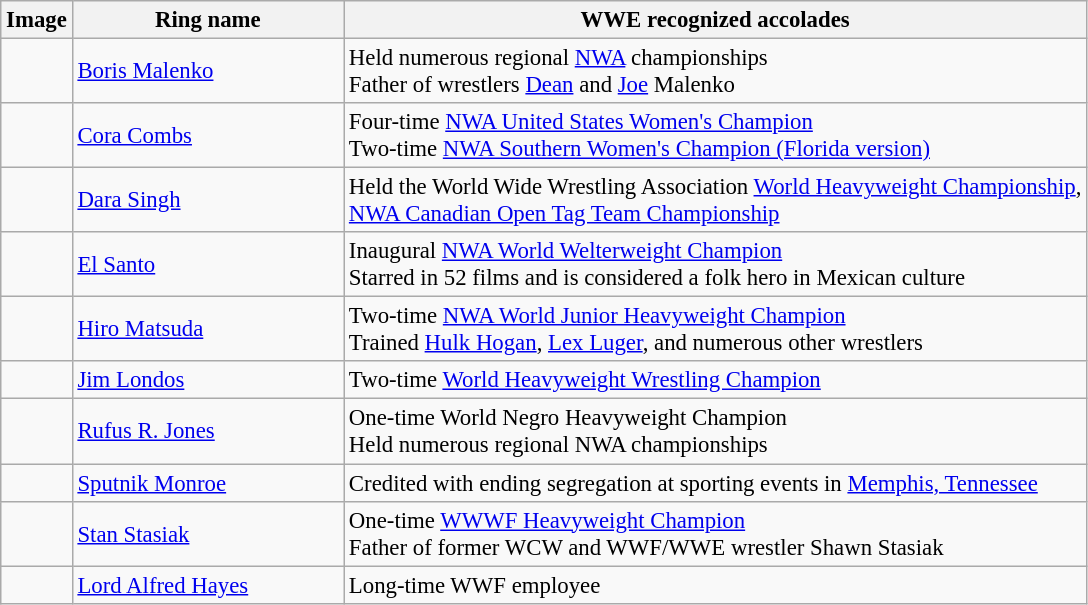<table class="wikitable sortable" style="font-size: 95%">
<tr>
<th class="unsortable">Image</th>
<th style="width:25%;">Ring name<br></th>
<th class="unsortable">WWE recognized accolades</th>
</tr>
<tr>
<td></td>
<td><a href='#'>Boris Malenko</a><br></td>
<td>Held numerous regional <a href='#'>NWA</a> championships<br>Father of wrestlers <a href='#'>Dean</a> and <a href='#'>Joe</a> Malenko</td>
</tr>
<tr>
<td></td>
<td><a href='#'>Cora Combs</a><br></td>
<td>Four-time <a href='#'>NWA United States Women's Champion</a><br>Two-time <a href='#'>NWA Southern Women's Champion (Florida version)</a></td>
</tr>
<tr>
<td></td>
<td><a href='#'>Dara Singh</a></td>
<td>Held the World  Wide Wrestling Association <a href='#'>World Heavyweight Championship</a>,<br> <a href='#'>NWA Canadian Open Tag Team Championship</a></td>
</tr>
<tr>
<td></td>
<td><a href='#'>El Santo</a><br></td>
<td>Inaugural <a href='#'>NWA World Welterweight Champion</a><br>Starred in 52 films and is considered a folk hero in Mexican culture</td>
</tr>
<tr>
<td></td>
<td><a href='#'>Hiro Matsuda</a><br></td>
<td>Two-time <a href='#'>NWA World Junior Heavyweight Champion</a><br>Trained <a href='#'>Hulk Hogan</a>, <a href='#'>Lex Luger</a>, and numerous other wrestlers</td>
</tr>
<tr>
<td></td>
<td><a href='#'>Jim Londos</a><br></td>
<td>Two-time <a href='#'>World Heavyweight Wrestling Champion</a></td>
</tr>
<tr>
<td></td>
<td><a href='#'>Rufus R. Jones</a><br></td>
<td>One-time World Negro Heavyweight Champion<br>Held numerous regional NWA championships</td>
</tr>
<tr>
<td></td>
<td><a href='#'>Sputnik Monroe</a><br></td>
<td>Credited with ending segregation at sporting events in <a href='#'>Memphis, Tennessee</a></td>
</tr>
<tr>
<td></td>
<td><a href='#'>Stan Stasiak</a><br></td>
<td>One-time <a href='#'>WWWF Heavyweight Champion</a><br>Father of former WCW and WWF/WWE wrestler Shawn Stasiak</td>
</tr>
<tr>
<td></td>
<td><a href='#'>Lord Alfred Hayes</a><br></td>
<td>Long-time WWF employee</td>
</tr>
</table>
